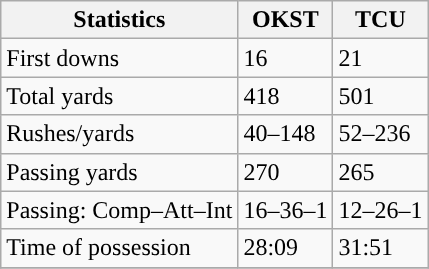<table class="wikitable" style="float: left;">
<tr>
<th>Statistics</th>
<th>OKST</th>
<th>TCU</th>
</tr>
<tr>
<td>First downs</td>
<td>16</td>
<td>21</td>
</tr>
<tr>
<td>Total yards</td>
<td>418</td>
<td>501</td>
</tr>
<tr>
<td>Rushes/yards</td>
<td>40–148</td>
<td>52–236</td>
</tr>
<tr>
<td>Passing yards</td>
<td>270</td>
<td>265</td>
</tr>
<tr>
<td>Passing: Comp–Att–Int</td>
<td>16–36–1</td>
<td>12–26–1</td>
</tr>
<tr>
<td>Time of possession</td>
<td>28:09</td>
<td>31:51</td>
</tr>
<tr>
</tr>
</table>
